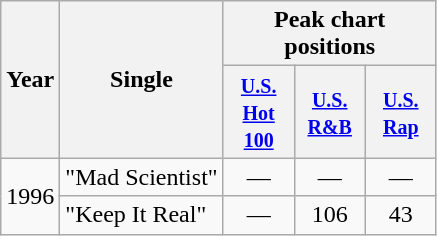<table class="wikitable">
<tr>
<th rowspan="2">Year</th>
<th rowspan="2">Single</th>
<th colspan="7">Peak chart positions</th>
</tr>
<tr>
<th width="40"><small><a href='#'>U.S. Hot 100</a></small></th>
<th width="40"><small><a href='#'>U.S. R&B</a></small></th>
<th width="40"><small><a href='#'>U.S. Rap</a></small></th>
</tr>
<tr>
<td align="center" rowspan="3">1996</td>
<td align="left">"Mad Scientist"</td>
<td style="text-align:center;">—</td>
<td style="text-align:center;">—</td>
<td style="text-align:center;">—</td>
</tr>
<tr>
<td align="left">"Keep It Real"</td>
<td style="text-align:center;">—</td>
<td style="text-align:center;">106</td>
<td style="text-align:center;">43</td>
</tr>
</table>
